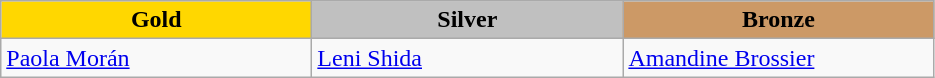<table class="wikitable" style="text-align:left">
<tr align="center">
<td width=200 bgcolor=gold><strong>Gold</strong></td>
<td width=200 bgcolor=silver><strong>Silver</strong></td>
<td width=200 bgcolor=CC9966><strong>Bronze</strong></td>
</tr>
<tr>
<td><a href='#'>Paola Morán</a><br></td>
<td><a href='#'>Leni Shida</a><br></td>
<td><a href='#'>Amandine Brossier</a><br></td>
</tr>
</table>
